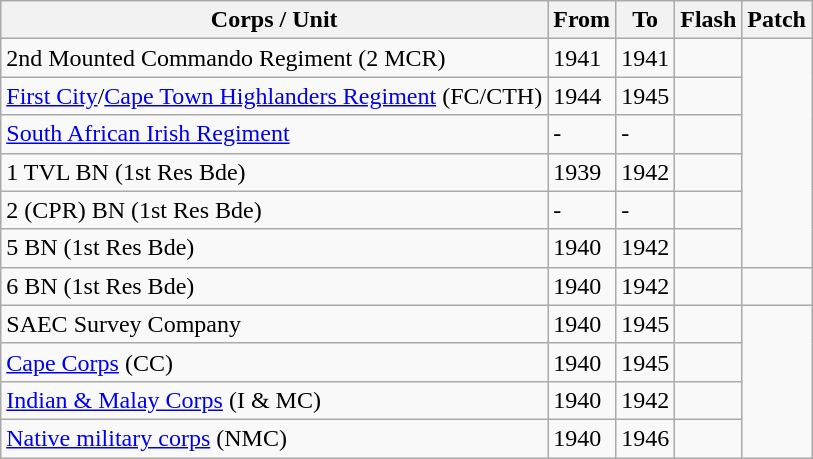<table class="wikitable sortable">
<tr>
<th>Corps / Unit</th>
<th>From</th>
<th>To</th>
<th>Flash</th>
<th>Patch</th>
</tr>
<tr>
<td>2nd Mounted Commando Regiment (2 MCR)</td>
<td>1941</td>
<td>1941</td>
<td></td>
</tr>
<tr>
<td><a href='#'>First City</a>/<a href='#'>Cape Town Highlanders Regiment</a> (FC/CTH)</td>
<td>1944</td>
<td>1945</td>
<td></td>
</tr>
<tr>
<td><a href='#'>South African Irish Regiment</a></td>
<td>-</td>
<td>-</td>
<td></td>
</tr>
<tr>
<td>1 TVL BN (1st Res Bde)</td>
<td>1939</td>
<td>1942</td>
<td></td>
</tr>
<tr>
<td>2 (CPR) BN (1st Res Bde)</td>
<td>-</td>
<td>-</td>
<td></td>
</tr>
<tr>
<td>5 BN (1st Res Bde)</td>
<td>1940</td>
<td>1942</td>
<td></td>
</tr>
<tr>
<td>6 BN (1st Res Bde)</td>
<td>1940</td>
<td>1942</td>
<td></td>
<td></td>
</tr>
<tr>
<td>SAEC Survey Company</td>
<td>1940</td>
<td>1945</td>
<td></td>
</tr>
<tr>
<td><a href='#'>Cape Corps</a> (CC)</td>
<td>1940</td>
<td>1945</td>
<td></td>
</tr>
<tr>
<td><a href='#'>Indian & Malay Corps</a> (I & MC)</td>
<td>1940</td>
<td>1942</td>
<td></td>
</tr>
<tr>
<td><a href='#'>Native military corps</a> (NMC)</td>
<td>1940</td>
<td>1946</td>
<td></td>
</tr>
</table>
